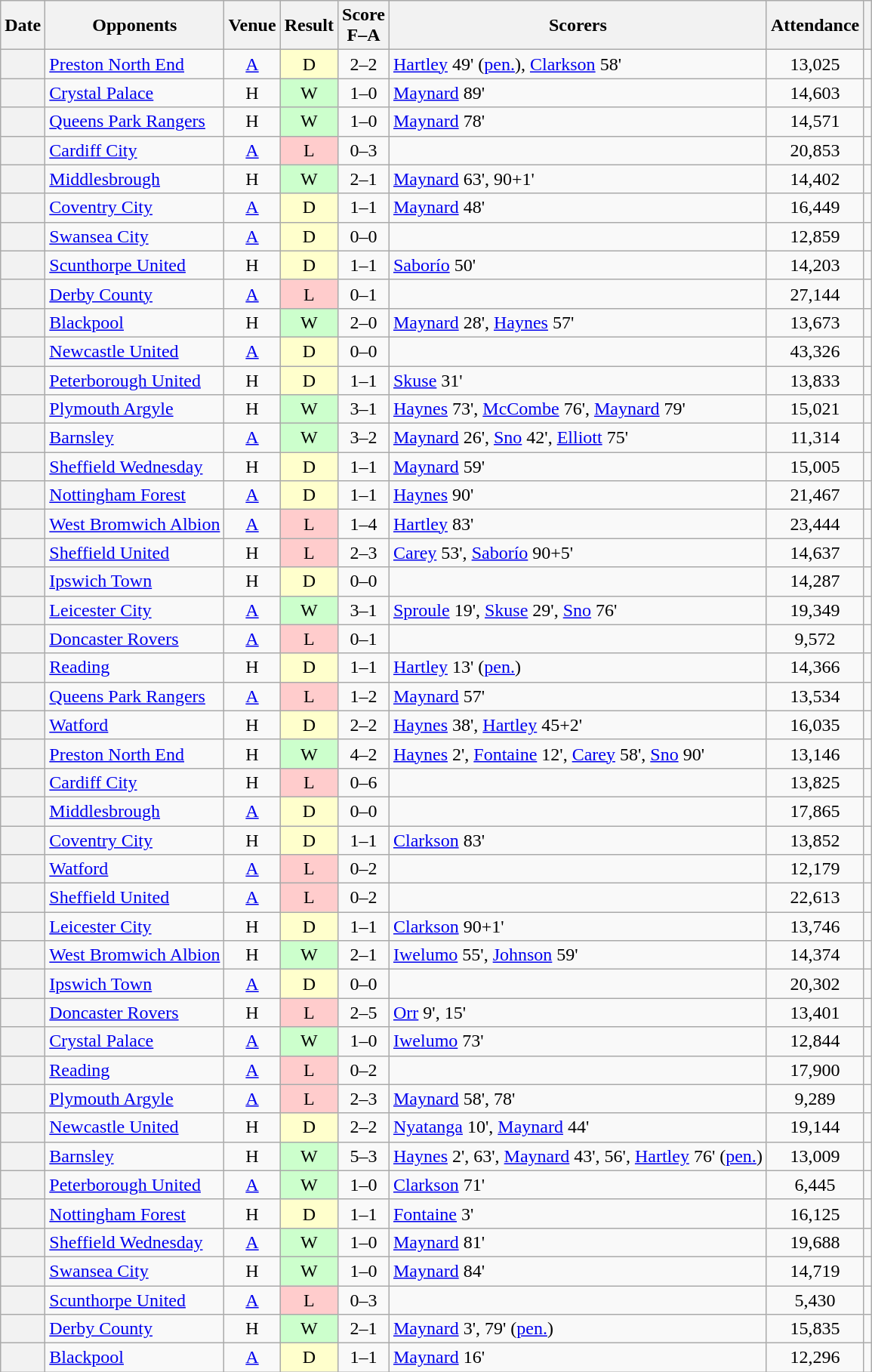<table class="wikitable plainrowheaders sortable" style="text-align:center">
<tr>
<th scope="col">Date</th>
<th scope="col">Opponents</th>
<th scope="col">Venue</th>
<th scope="col">Result</th>
<th scope="col">Score<br>F–A</th>
<th scope="col" class="unsortable">Scorers</th>
<th scope="col">Attendance</th>
<th scope="col" class="unsortable"></th>
</tr>
<tr>
<th scope=row></th>
<td align=left><a href='#'>Preston North End</a></td>
<td><a href='#'>A</a></td>
<td bgcolor="#ffc">D</td>
<td>2–2</td>
<td align=left><a href='#'>Hartley</a> 49' (<a href='#'>pen.</a>), <a href='#'>Clarkson</a> 58'</td>
<td>13,025</td>
<td></td>
</tr>
<tr>
<th scope=row></th>
<td align=left><a href='#'>Crystal Palace</a></td>
<td>H</td>
<td bgcolor="#cfc">W</td>
<td>1–0</td>
<td align=left><a href='#'>Maynard</a> 89'</td>
<td>14,603</td>
<td></td>
</tr>
<tr>
<th scope=row></th>
<td align=left><a href='#'>Queens Park Rangers</a></td>
<td>H</td>
<td bgcolor="#cfc">W</td>
<td>1–0</td>
<td align=left><a href='#'>Maynard</a> 78'</td>
<td>14,571</td>
<td></td>
</tr>
<tr>
<th scope=row></th>
<td align=left><a href='#'>Cardiff City</a></td>
<td><a href='#'>A</a></td>
<td bgcolor="#fcc">L</td>
<td>0–3</td>
<td></td>
<td>20,853</td>
<td></td>
</tr>
<tr>
<th scope=row></th>
<td align=left><a href='#'>Middlesbrough</a></td>
<td>H</td>
<td bgcolor="#cfc">W</td>
<td>2–1</td>
<td align=left><a href='#'>Maynard</a> 63', 90+1'</td>
<td>14,402</td>
<td></td>
</tr>
<tr>
<th scope=row></th>
<td align=left><a href='#'>Coventry City</a></td>
<td><a href='#'>A</a></td>
<td bgcolor="#ffc">D</td>
<td>1–1</td>
<td align=left><a href='#'>Maynard</a> 48'</td>
<td>16,449</td>
<td></td>
</tr>
<tr>
<th scope=row></th>
<td align=left><a href='#'>Swansea City</a></td>
<td><a href='#'>A</a></td>
<td bgcolor="#ffc">D</td>
<td>0–0</td>
<td></td>
<td>12,859</td>
<td></td>
</tr>
<tr>
<th scope=row></th>
<td align=left><a href='#'>Scunthorpe United</a></td>
<td>H</td>
<td bgcolor="#ffc">D</td>
<td>1–1</td>
<td align=left><a href='#'>Saborío</a> 50'</td>
<td>14,203</td>
<td></td>
</tr>
<tr>
<th scope=row></th>
<td align=left><a href='#'>Derby County</a></td>
<td><a href='#'>A</a></td>
<td bgcolor="#fcc">L</td>
<td>0–1</td>
<td></td>
<td>27,144</td>
<td></td>
</tr>
<tr>
<th scope=row></th>
<td align=left><a href='#'>Blackpool</a></td>
<td>H</td>
<td bgcolor="#cfc">W</td>
<td>2–0</td>
<td align=left><a href='#'>Maynard</a> 28', <a href='#'>Haynes</a> 57'</td>
<td>13,673</td>
<td></td>
</tr>
<tr>
<th scope=row></th>
<td align=left><a href='#'>Newcastle United</a></td>
<td><a href='#'>A</a></td>
<td bgcolor="#ffc">D</td>
<td>0–0</td>
<td></td>
<td>43,326</td>
<td></td>
</tr>
<tr>
<th scope=row></th>
<td align=left><a href='#'>Peterborough United</a></td>
<td>H</td>
<td bgcolor="#ffc">D</td>
<td>1–1</td>
<td align=left><a href='#'>Skuse</a> 31'</td>
<td>13,833</td>
<td></td>
</tr>
<tr>
<th scope=row></th>
<td align=left><a href='#'>Plymouth Argyle</a></td>
<td>H</td>
<td bgcolor="#cfc">W</td>
<td>3–1</td>
<td align=left><a href='#'>Haynes</a> 73', <a href='#'>McCombe</a> 76', <a href='#'>Maynard</a> 79'</td>
<td>15,021</td>
<td></td>
</tr>
<tr>
<th scope=row></th>
<td align=left><a href='#'>Barnsley</a></td>
<td><a href='#'>A</a></td>
<td bgcolor="#cfc">W</td>
<td>3–2</td>
<td align=left><a href='#'>Maynard</a> 26', <a href='#'>Sno</a> 42', <a href='#'>Elliott</a> 75'</td>
<td>11,314</td>
<td></td>
</tr>
<tr>
<th scope=row></th>
<td align=left><a href='#'>Sheffield Wednesday</a></td>
<td>H</td>
<td bgcolor="#ffc">D</td>
<td>1–1</td>
<td align=left><a href='#'>Maynard</a> 59'</td>
<td>15,005</td>
<td></td>
</tr>
<tr>
<th scope=row></th>
<td align=left><a href='#'>Nottingham Forest</a></td>
<td><a href='#'>A</a></td>
<td bgcolor="#ffc">D</td>
<td>1–1</td>
<td align=left><a href='#'>Haynes</a> 90'</td>
<td>21,467</td>
<td></td>
</tr>
<tr>
<th scope=row></th>
<td align=left><a href='#'>West Bromwich Albion</a></td>
<td><a href='#'>A</a></td>
<td bgcolor="#fcc">L</td>
<td>1–4</td>
<td align=left><a href='#'>Hartley</a> 83'</td>
<td>23,444</td>
<td></td>
</tr>
<tr>
<th scope=row></th>
<td align=left><a href='#'>Sheffield United</a></td>
<td>H</td>
<td bgcolor="#fcc">L</td>
<td>2–3</td>
<td align=left><a href='#'>Carey</a> 53', <a href='#'>Saborío</a> 90+5'</td>
<td>14,637</td>
<td></td>
</tr>
<tr>
<th scope=row></th>
<td align=left><a href='#'>Ipswich Town</a></td>
<td>H</td>
<td bgcolor="#ffc">D</td>
<td>0–0</td>
<td></td>
<td>14,287</td>
<td></td>
</tr>
<tr>
<th scope=row></th>
<td align=left><a href='#'>Leicester City</a></td>
<td><a href='#'>A</a></td>
<td bgcolor="#cfc">W</td>
<td>3–1</td>
<td align=left><a href='#'>Sproule</a> 19', <a href='#'>Skuse</a> 29', <a href='#'>Sno</a> 76'</td>
<td>19,349</td>
<td></td>
</tr>
<tr>
<th scope=row></th>
<td align=left><a href='#'>Doncaster Rovers</a></td>
<td><a href='#'>A</a></td>
<td bgcolor="#fcc">L</td>
<td>0–1</td>
<td></td>
<td>9,572</td>
<td></td>
</tr>
<tr>
<th scope=row></th>
<td align=left><a href='#'>Reading</a></td>
<td>H</td>
<td bgcolor="#ffc">D</td>
<td>1–1</td>
<td align=left><a href='#'>Hartley</a> 13' (<a href='#'>pen.</a>)</td>
<td>14,366</td>
<td></td>
</tr>
<tr>
<th scope=row></th>
<td align=left><a href='#'>Queens Park Rangers</a></td>
<td><a href='#'>A</a></td>
<td bgcolor="#fcc">L</td>
<td>1–2</td>
<td align=left><a href='#'>Maynard</a> 57'</td>
<td>13,534</td>
<td></td>
</tr>
<tr>
<th scope=row></th>
<td align=left><a href='#'>Watford</a></td>
<td>H</td>
<td bgcolor="#ffc">D</td>
<td>2–2</td>
<td align=left><a href='#'>Haynes</a> 38', <a href='#'>Hartley</a> 45+2'</td>
<td>16,035</td>
<td></td>
</tr>
<tr>
<th scope=row></th>
<td align=left><a href='#'>Preston North End</a></td>
<td>H</td>
<td bgcolor="#cfc">W</td>
<td>4–2</td>
<td align=left><a href='#'>Haynes</a> 2', <a href='#'>Fontaine</a> 12', <a href='#'>Carey</a> 58', <a href='#'>Sno</a> 90'</td>
<td>13,146</td>
<td></td>
</tr>
<tr>
<th scope=row></th>
<td align=left><a href='#'>Cardiff City</a></td>
<td>H</td>
<td bgcolor="#fcc">L</td>
<td>0–6</td>
<td></td>
<td>13,825</td>
<td></td>
</tr>
<tr>
<th scope=row></th>
<td align=left><a href='#'>Middlesbrough</a></td>
<td><a href='#'>A</a></td>
<td bgcolor="#ffc">D</td>
<td>0–0</td>
<td></td>
<td>17,865</td>
<td></td>
</tr>
<tr>
<th scope=row></th>
<td align=left><a href='#'>Coventry City</a></td>
<td>H</td>
<td bgcolor="#ffc">D</td>
<td>1–1</td>
<td align=left><a href='#'>Clarkson</a> 83'</td>
<td>13,852</td>
<td></td>
</tr>
<tr>
<th scope=row></th>
<td align=left><a href='#'>Watford</a></td>
<td><a href='#'>A</a></td>
<td bgcolor="#fcc">L</td>
<td>0–2</td>
<td></td>
<td>12,179</td>
<td></td>
</tr>
<tr>
<th scope=row></th>
<td align=left><a href='#'>Sheffield United</a></td>
<td><a href='#'>A</a></td>
<td bgcolor="#fcc">L</td>
<td>0–2</td>
<td></td>
<td>22,613</td>
<td></td>
</tr>
<tr>
<th scope=row></th>
<td align=left><a href='#'>Leicester City</a></td>
<td>H</td>
<td bgcolor="#ffc">D</td>
<td>1–1</td>
<td align=left><a href='#'>Clarkson</a> 90+1'</td>
<td>13,746</td>
<td></td>
</tr>
<tr>
<th scope=row></th>
<td align=left><a href='#'>West Bromwich Albion</a></td>
<td>H</td>
<td bgcolor="#cfc">W</td>
<td>2–1</td>
<td align=left><a href='#'>Iwelumo</a> 55', <a href='#'>Johnson</a> 59'</td>
<td>14,374</td>
<td></td>
</tr>
<tr>
<th scope=row></th>
<td align=left><a href='#'>Ipswich Town</a></td>
<td><a href='#'>A</a></td>
<td bgcolor="#ffc">D</td>
<td>0–0</td>
<td></td>
<td>20,302</td>
<td></td>
</tr>
<tr>
<th scope=row></th>
<td align=left><a href='#'>Doncaster Rovers</a></td>
<td>H</td>
<td bgcolor="#fcc">L</td>
<td>2–5</td>
<td align=left><a href='#'>Orr</a> 9', 15'</td>
<td>13,401</td>
<td></td>
</tr>
<tr>
<th scope=row></th>
<td align=left><a href='#'>Crystal Palace</a></td>
<td><a href='#'>A</a></td>
<td bgcolor="#cfc">W</td>
<td>1–0</td>
<td align=left><a href='#'>Iwelumo</a> 73'</td>
<td>12,844</td>
<td></td>
</tr>
<tr>
<th scope=row></th>
<td align=left><a href='#'>Reading</a></td>
<td><a href='#'>A</a></td>
<td bgcolor="#fcc">L</td>
<td>0–2</td>
<td></td>
<td>17,900</td>
<td></td>
</tr>
<tr>
<th scope=row></th>
<td align=left><a href='#'>Plymouth Argyle</a></td>
<td><a href='#'>A</a></td>
<td bgcolor="#fcc">L</td>
<td>2–3</td>
<td align=left><a href='#'>Maynard</a> 58', 78'</td>
<td>9,289</td>
<td></td>
</tr>
<tr>
<th scope=row></th>
<td align=left><a href='#'>Newcastle United</a></td>
<td>H</td>
<td bgcolor="#ffc">D</td>
<td>2–2</td>
<td align=left><a href='#'>Nyatanga</a> 10', <a href='#'>Maynard</a> 44'</td>
<td>19,144</td>
<td></td>
</tr>
<tr>
<th scope=row></th>
<td align=left><a href='#'>Barnsley</a></td>
<td>H</td>
<td bgcolor="#cfc">W</td>
<td>5–3</td>
<td align=left><a href='#'>Haynes</a> 2', 63', <a href='#'>Maynard</a> 43', 56', <a href='#'>Hartley</a> 76' (<a href='#'>pen.</a>)</td>
<td>13,009</td>
<td></td>
</tr>
<tr>
<th scope=row></th>
<td align=left><a href='#'>Peterborough United</a></td>
<td><a href='#'>A</a></td>
<td bgcolor="#cfc">W</td>
<td>1–0</td>
<td align=left><a href='#'>Clarkson</a> 71'</td>
<td>6,445</td>
<td></td>
</tr>
<tr>
<th scope=row></th>
<td align=left><a href='#'>Nottingham Forest</a></td>
<td>H</td>
<td bgcolor="#ffc">D</td>
<td>1–1</td>
<td align=left><a href='#'>Fontaine</a> 3'</td>
<td>16,125</td>
<td></td>
</tr>
<tr>
<th scope=row></th>
<td align=left><a href='#'>Sheffield Wednesday</a></td>
<td><a href='#'>A</a></td>
<td bgcolor="#cfc">W</td>
<td>1–0</td>
<td align=left><a href='#'>Maynard</a> 81'</td>
<td>19,688</td>
<td></td>
</tr>
<tr>
<th scope=row></th>
<td align=left><a href='#'>Swansea City</a></td>
<td>H</td>
<td bgcolor="#cfc">W</td>
<td>1–0</td>
<td align=left><a href='#'>Maynard</a> 84'</td>
<td>14,719</td>
<td></td>
</tr>
<tr>
<th scope=row></th>
<td align=left><a href='#'>Scunthorpe United</a></td>
<td><a href='#'>A</a></td>
<td bgcolor="#fcc">L</td>
<td>0–3</td>
<td></td>
<td>5,430</td>
<td></td>
</tr>
<tr>
<th scope=row></th>
<td align=left><a href='#'>Derby County</a></td>
<td>H</td>
<td bgcolor="#cfc">W</td>
<td>2–1</td>
<td align=left><a href='#'>Maynard</a> 3', 79' (<a href='#'>pen.</a>)</td>
<td>15,835</td>
<td></td>
</tr>
<tr>
<th scope=row></th>
<td align=left><a href='#'>Blackpool</a></td>
<td><a href='#'>A</a></td>
<td bgcolor="#ffc">D</td>
<td>1–1</td>
<td align=left><a href='#'>Maynard</a> 16'</td>
<td>12,296</td>
<td></td>
</tr>
</table>
